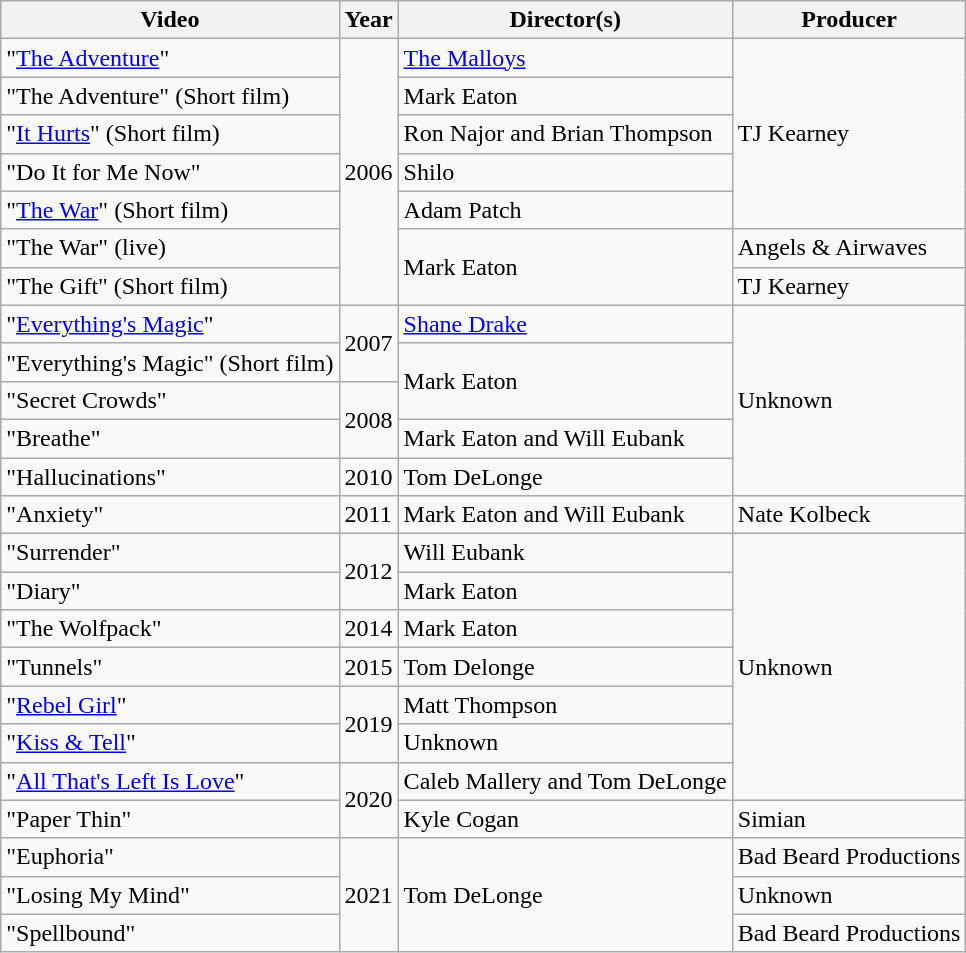<table class="wikitable">
<tr>
<th>Video</th>
<th>Year</th>
<th>Director(s)</th>
<th>Producer</th>
</tr>
<tr>
<td>"<a href='#'>The Adventure</a>"</td>
<td rowspan="7">2006</td>
<td><a href='#'>The Malloys</a></td>
<td rowspan="5">TJ Kearney</td>
</tr>
<tr>
<td>"The Adventure" (Short film)</td>
<td>Mark Eaton</td>
</tr>
<tr>
<td>"<a href='#'>It Hurts</a>" (Short film)</td>
<td>Ron Najor and Brian Thompson</td>
</tr>
<tr>
<td>"Do It for Me Now"</td>
<td>Shilo</td>
</tr>
<tr>
<td>"<a href='#'>The War</a>" (Short film)</td>
<td>Adam Patch</td>
</tr>
<tr>
<td>"The War" (live)</td>
<td rowspan="2">Mark Eaton</td>
<td>Angels & Airwaves</td>
</tr>
<tr>
<td>"The Gift" (Short film)</td>
<td>TJ Kearney</td>
</tr>
<tr>
<td>"<a href='#'>Everything's Magic</a>"</td>
<td rowspan="2">2007</td>
<td><a href='#'>Shane Drake</a></td>
<td rowspan="5">Unknown</td>
</tr>
<tr>
<td>"Everything's Magic" (Short film)</td>
<td rowspan="2">Mark Eaton</td>
</tr>
<tr>
<td>"Secret Crowds"</td>
<td rowspan="2">2008</td>
</tr>
<tr>
<td>"Breathe"</td>
<td>Mark Eaton and Will Eubank</td>
</tr>
<tr>
<td>"Hallucinations"</td>
<td>2010</td>
<td>Tom DeLonge</td>
</tr>
<tr>
<td>"Anxiety"</td>
<td>2011</td>
<td>Mark Eaton and Will Eubank</td>
<td>Nate Kolbeck</td>
</tr>
<tr>
<td>"Surrender"</td>
<td rowspan="2">2012</td>
<td>Will Eubank</td>
<td rowspan="7">Unknown</td>
</tr>
<tr>
<td>"Diary"</td>
<td>Mark Eaton</td>
</tr>
<tr>
<td>"The Wolfpack"</td>
<td>2014</td>
<td>Mark Eaton</td>
</tr>
<tr>
<td>"Tunnels"</td>
<td>2015</td>
<td>Tom Delonge</td>
</tr>
<tr>
<td>"<a href='#'>Rebel Girl</a>"</td>
<td rowspan="2">2019</td>
<td>Matt Thompson</td>
</tr>
<tr>
<td>"<a href='#'>Kiss & Tell</a>"</td>
<td>Unknown</td>
</tr>
<tr>
<td>"<a href='#'>All That's Left Is Love</a>"</td>
<td rowspan="2">2020</td>
<td>Caleb Mallery and Tom DeLonge</td>
</tr>
<tr>
<td>"Paper Thin"</td>
<td>Kyle Cogan</td>
<td>Simian</td>
</tr>
<tr>
<td>"Euphoria"</td>
<td rowspan="3">2021</td>
<td rowspan="3">Tom DeLonge</td>
<td>Bad Beard Productions</td>
</tr>
<tr>
<td>"Losing My Mind"</td>
<td>Unknown</td>
</tr>
<tr>
<td>"Spellbound"</td>
<td>Bad Beard Productions</td>
</tr>
</table>
